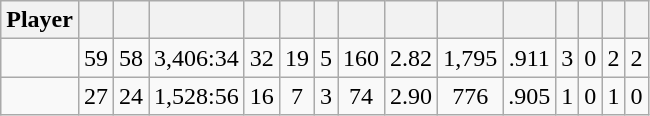<table class="wikitable sortable" style="text-align:center;">
<tr>
<th>Player</th>
<th></th>
<th></th>
<th></th>
<th></th>
<th></th>
<th></th>
<th></th>
<th></th>
<th></th>
<th></th>
<th></th>
<th></th>
<th></th>
<th></th>
</tr>
<tr>
<td></td>
<td>59</td>
<td>58</td>
<td>3,406:34</td>
<td>32</td>
<td>19</td>
<td>5</td>
<td>160</td>
<td>2.82</td>
<td>1,795</td>
<td>.911</td>
<td>3</td>
<td>0</td>
<td>2</td>
<td>2</td>
</tr>
<tr>
<td></td>
<td>27</td>
<td>24</td>
<td>1,528:56</td>
<td>16</td>
<td>7</td>
<td>3</td>
<td>74</td>
<td>2.90</td>
<td>776</td>
<td>.905</td>
<td>1</td>
<td>0</td>
<td>1</td>
<td>0</td>
</tr>
</table>
